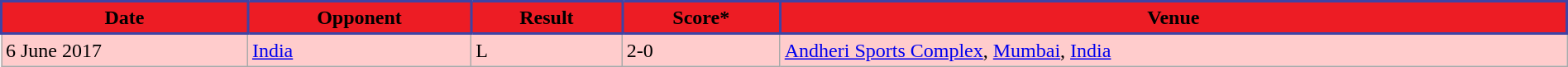<table class="wikitable" width="100%">
<tr>
<th style="background:#ED1C24;border: 2px solid #3F43A4;"><span>Date</span></th>
<th style="background:#ED1C24;border: 2px solid #3F43A4;"><span>Opponent</span></th>
<th style="background:#ED1C24;border: 2px solid #3F43A4;"><span>Result</span></th>
<th style="background:#ED1C24;border: 2px solid #3F43A4;"><span>Score*</span></th>
<th style="background:#ED1C24;border: 2px solid #3F43A4;"><span>Venue</span></th>
</tr>
<tr style="background:#fcc;">
<td>6 June 2017</td>
<td> <a href='#'>India</a></td>
<td>L</td>
<td>2-0</td>
<td> <a href='#'>Andheri Sports Complex</a>, <a href='#'>Mumbai</a>, <a href='#'>India</a></td>
</tr>
</table>
